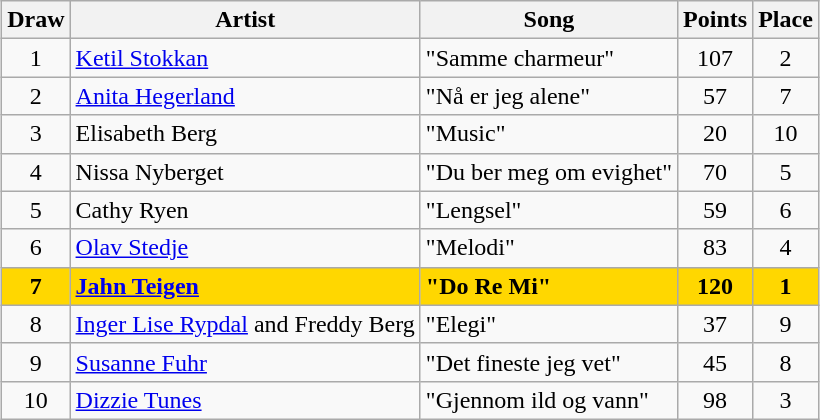<table class="sortable wikitable" style="margin: 1em auto 1em auto; text-align:center">
<tr>
<th>Draw</th>
<th>Artist</th>
<th>Song</th>
<th>Points</th>
<th>Place</th>
</tr>
<tr>
<td>1</td>
<td align="left"><a href='#'>Ketil Stokkan</a></td>
<td align="left">"Samme charmeur"</td>
<td>107</td>
<td>2</td>
</tr>
<tr>
<td>2</td>
<td align="left"><a href='#'>Anita Hegerland</a></td>
<td align="left">"Nå er jeg alene"</td>
<td>57</td>
<td>7</td>
</tr>
<tr>
<td>3</td>
<td align="left">Elisabeth Berg</td>
<td align="left">"Music"</td>
<td>20</td>
<td>10</td>
</tr>
<tr>
<td>4</td>
<td align="left">Nissa Nyberget</td>
<td align="left">"Du ber meg om evighet"</td>
<td>70</td>
<td>5</td>
</tr>
<tr>
<td>5</td>
<td align="left">Cathy Ryen</td>
<td align="left">"Lengsel"</td>
<td>59</td>
<td>6</td>
</tr>
<tr>
<td>6</td>
<td align="left"><a href='#'>Olav Stedje</a></td>
<td align="left">"Melodi"</td>
<td>83</td>
<td>4</td>
</tr>
<tr style="font-weight:bold; background:gold;">
<td>7</td>
<td align="left"><a href='#'>Jahn Teigen</a></td>
<td align="left">"Do Re Mi"</td>
<td>120</td>
<td>1</td>
</tr>
<tr>
<td>8</td>
<td align="left"><a href='#'>Inger Lise Rypdal</a> and Freddy Berg</td>
<td align="left">"Elegi"</td>
<td>37</td>
<td>9</td>
</tr>
<tr>
<td>9</td>
<td align="left"><a href='#'>Susanne Fuhr</a></td>
<td align="left">"Det fineste jeg vet"</td>
<td>45</td>
<td>8</td>
</tr>
<tr>
<td>10</td>
<td align="left"><a href='#'>Dizzie Tunes</a></td>
<td align="left">"Gjennom ild og vann"</td>
<td>98</td>
<td>3</td>
</tr>
</table>
